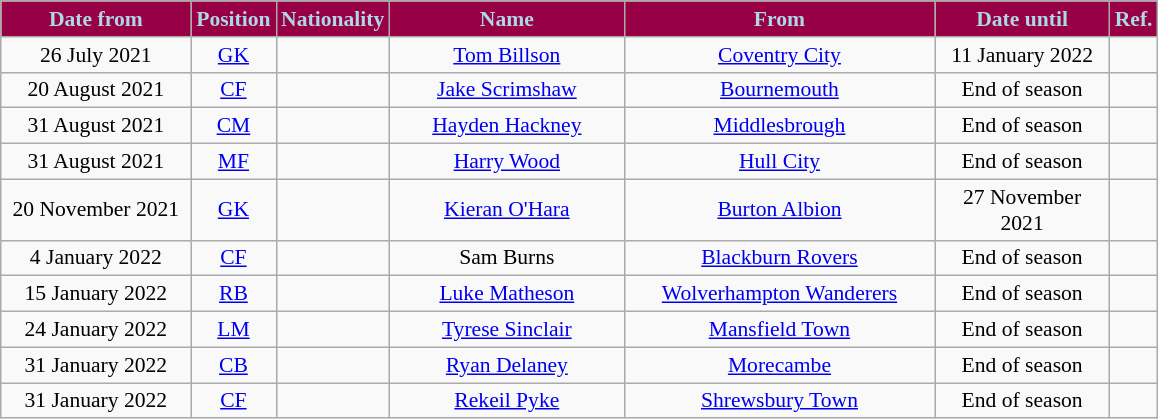<table class="wikitable"  style="text-align:center; font-size:90%; ">
<tr>
<th style="background:#970045; color:#ADD8E6; width:120px;">Date from</th>
<th style="background:#970045; color:#ADD8E6; width:50px;">Position</th>
<th style="background:#970045; color:#ADD8E6; width:50px;">Nationality</th>
<th style="background:#970045; color:#ADD8E6; width:150px;">Name</th>
<th style="background:#970045; color:#ADD8E6; width:200px;">From</th>
<th style="background:#970045; color:#ADD8E6; width:110px;">Date until</th>
<th style="background:#970045; color:#ADD8E6; width:25px;">Ref.</th>
</tr>
<tr>
<td>26 July 2021</td>
<td><a href='#'>GK</a></td>
<td></td>
<td><a href='#'>Tom Billson</a></td>
<td> <a href='#'>Coventry City</a></td>
<td>11 January 2022</td>
<td></td>
</tr>
<tr>
<td>20 August 2021</td>
<td><a href='#'>CF</a></td>
<td></td>
<td><a href='#'>Jake Scrimshaw</a></td>
<td> <a href='#'>Bournemouth</a></td>
<td>End of season</td>
<td></td>
</tr>
<tr>
<td>31 August 2021</td>
<td><a href='#'>CM</a></td>
<td></td>
<td><a href='#'>Hayden Hackney</a></td>
<td> <a href='#'>Middlesbrough</a></td>
<td>End of season</td>
<td></td>
</tr>
<tr>
<td>31 August 2021</td>
<td><a href='#'>MF</a></td>
<td></td>
<td><a href='#'>Harry Wood</a></td>
<td> <a href='#'>Hull City</a></td>
<td>End of season</td>
<td></td>
</tr>
<tr>
<td>20 November 2021</td>
<td><a href='#'>GK</a></td>
<td></td>
<td><a href='#'>Kieran O'Hara</a></td>
<td> <a href='#'>Burton Albion</a></td>
<td>27 November 2021</td>
<td></td>
</tr>
<tr>
<td>4 January 2022</td>
<td><a href='#'>CF</a></td>
<td></td>
<td>Sam Burns</td>
<td> <a href='#'>Blackburn Rovers</a></td>
<td>End of season</td>
<td></td>
</tr>
<tr>
<td>15 January 2022</td>
<td><a href='#'>RB</a></td>
<td></td>
<td><a href='#'>Luke Matheson</a></td>
<td> <a href='#'>Wolverhampton Wanderers</a></td>
<td>End of season</td>
<td></td>
</tr>
<tr>
<td>24 January 2022</td>
<td><a href='#'>LM</a></td>
<td></td>
<td><a href='#'>Tyrese Sinclair</a></td>
<td> <a href='#'>Mansfield Town</a></td>
<td>End of season</td>
<td></td>
</tr>
<tr>
<td>31 January 2022</td>
<td><a href='#'>CB</a></td>
<td></td>
<td><a href='#'>Ryan Delaney</a></td>
<td> <a href='#'>Morecambe</a></td>
<td>End of season</td>
<td></td>
</tr>
<tr>
<td>31 January 2022</td>
<td><a href='#'>CF</a></td>
<td></td>
<td><a href='#'>Rekeil Pyke</a></td>
<td> <a href='#'>Shrewsbury Town</a></td>
<td>End of season</td>
<td></td>
</tr>
</table>
